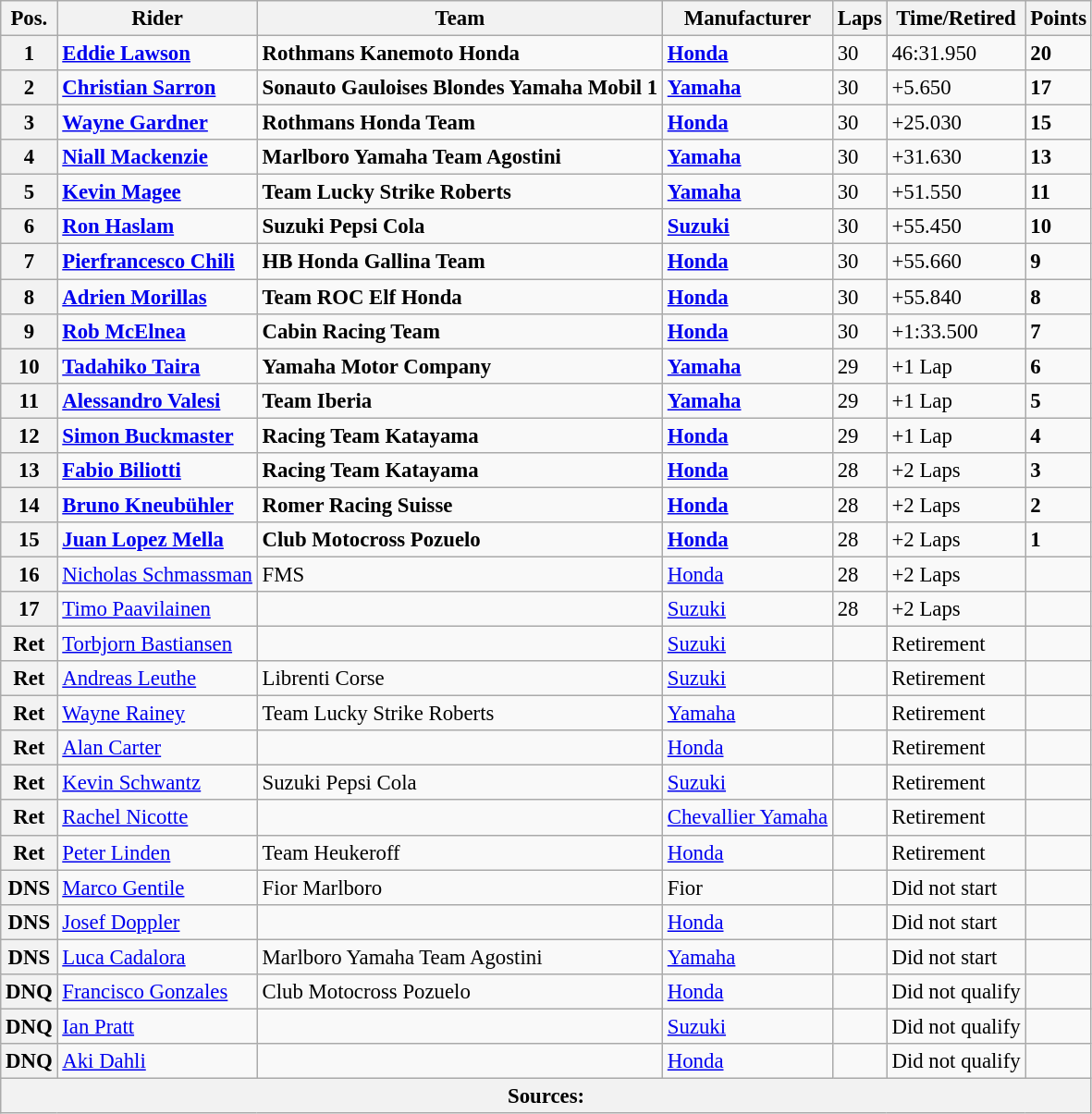<table class="wikitable" style="font-size: 95%;">
<tr>
<th>Pos.</th>
<th>Rider</th>
<th>Team</th>
<th>Manufacturer</th>
<th>Laps</th>
<th>Time/Retired</th>
<th>Points</th>
</tr>
<tr>
<th>1</th>
<td> <strong><a href='#'>Eddie Lawson</a></strong></td>
<td><strong>Rothmans Kanemoto Honda</strong></td>
<td><strong><a href='#'>Honda</a></strong></td>
<td>30</td>
<td>46:31.950</td>
<td><strong>20</strong></td>
</tr>
<tr>
<th>2</th>
<td> <strong><a href='#'>Christian Sarron</a></strong></td>
<td><strong>Sonauto Gauloises Blondes Yamaha Mobil 1</strong></td>
<td><strong><a href='#'>Yamaha</a></strong></td>
<td>30</td>
<td>+5.650</td>
<td><strong>17</strong></td>
</tr>
<tr>
<th>3</th>
<td> <strong><a href='#'>Wayne Gardner</a></strong></td>
<td><strong>Rothmans Honda Team</strong></td>
<td><strong><a href='#'>Honda</a></strong></td>
<td>30</td>
<td>+25.030</td>
<td><strong>15</strong></td>
</tr>
<tr>
<th>4</th>
<td> <strong><a href='#'>Niall Mackenzie</a></strong></td>
<td><strong>Marlboro Yamaha Team Agostini</strong></td>
<td><strong><a href='#'>Yamaha</a></strong></td>
<td>30</td>
<td>+31.630</td>
<td><strong>13</strong></td>
</tr>
<tr>
<th>5</th>
<td> <strong><a href='#'>Kevin Magee</a></strong></td>
<td><strong>Team Lucky Strike Roberts</strong></td>
<td><strong><a href='#'>Yamaha</a></strong></td>
<td>30</td>
<td>+51.550</td>
<td><strong>11</strong></td>
</tr>
<tr>
<th>6</th>
<td> <strong><a href='#'>Ron Haslam</a></strong></td>
<td><strong>Suzuki Pepsi Cola</strong></td>
<td><strong><a href='#'>Suzuki</a></strong></td>
<td>30</td>
<td>+55.450</td>
<td><strong>10</strong></td>
</tr>
<tr>
<th>7</th>
<td> <strong><a href='#'>Pierfrancesco Chili</a></strong></td>
<td><strong>HB Honda Gallina Team</strong></td>
<td><strong><a href='#'>Honda</a></strong></td>
<td>30</td>
<td>+55.660</td>
<td><strong>9</strong></td>
</tr>
<tr>
<th>8</th>
<td> <strong><a href='#'>Adrien Morillas</a></strong></td>
<td><strong>Team ROC Elf Honda</strong></td>
<td><strong><a href='#'>Honda</a></strong></td>
<td>30</td>
<td>+55.840</td>
<td><strong>8</strong></td>
</tr>
<tr>
<th>9</th>
<td> <strong><a href='#'>Rob McElnea</a></strong></td>
<td><strong>Cabin Racing Team</strong></td>
<td><strong><a href='#'>Honda</a></strong></td>
<td>30</td>
<td>+1:33.500</td>
<td><strong>7</strong></td>
</tr>
<tr>
<th>10</th>
<td> <strong><a href='#'>Tadahiko Taira</a></strong></td>
<td><strong>Yamaha Motor Company</strong></td>
<td><strong><a href='#'>Yamaha</a></strong></td>
<td>29</td>
<td>+1 Lap</td>
<td><strong>6</strong></td>
</tr>
<tr>
<th>11</th>
<td> <strong><a href='#'>Alessandro Valesi</a></strong></td>
<td><strong>Team Iberia</strong></td>
<td><strong><a href='#'>Yamaha</a></strong></td>
<td>29</td>
<td>+1 Lap</td>
<td><strong>5</strong></td>
</tr>
<tr>
<th>12</th>
<td> <strong><a href='#'>Simon Buckmaster</a></strong></td>
<td><strong>Racing Team Katayama</strong></td>
<td><strong><a href='#'>Honda</a></strong></td>
<td>29</td>
<td>+1 Lap</td>
<td><strong>4</strong></td>
</tr>
<tr>
<th>13</th>
<td> <strong><a href='#'>Fabio Biliotti</a></strong></td>
<td><strong>Racing Team Katayama</strong></td>
<td><strong><a href='#'>Honda</a></strong></td>
<td>28</td>
<td>+2 Laps</td>
<td><strong>3</strong></td>
</tr>
<tr>
<th>14</th>
<td> <strong><a href='#'>Bruno Kneubühler</a></strong></td>
<td><strong>Romer Racing Suisse</strong></td>
<td><strong><a href='#'>Honda</a></strong></td>
<td>28</td>
<td>+2 Laps</td>
<td><strong>2</strong></td>
</tr>
<tr>
<th>15</th>
<td> <strong><a href='#'>Juan Lopez Mella</a></strong></td>
<td><strong>Club Motocross Pozuelo</strong></td>
<td><strong><a href='#'>Honda</a></strong></td>
<td>28</td>
<td>+2 Laps</td>
<td><strong>1</strong></td>
</tr>
<tr>
<th>16</th>
<td> <a href='#'>Nicholas Schmassman</a></td>
<td>FMS</td>
<td><a href='#'>Honda</a></td>
<td>28</td>
<td>+2 Laps</td>
<td></td>
</tr>
<tr>
<th>17</th>
<td> <a href='#'>Timo Paavilainen</a></td>
<td></td>
<td><a href='#'>Suzuki</a></td>
<td>28</td>
<td>+2 Laps</td>
<td></td>
</tr>
<tr>
<th>Ret</th>
<td> <a href='#'>Torbjorn Bastiansen</a></td>
<td></td>
<td><a href='#'>Suzuki</a></td>
<td></td>
<td>Retirement</td>
<td></td>
</tr>
<tr>
<th>Ret</th>
<td> <a href='#'>Andreas Leuthe</a></td>
<td>Librenti Corse</td>
<td><a href='#'>Suzuki</a></td>
<td></td>
<td>Retirement</td>
<td></td>
</tr>
<tr>
<th>Ret</th>
<td> <a href='#'>Wayne Rainey</a></td>
<td>Team Lucky Strike Roberts</td>
<td><a href='#'>Yamaha</a></td>
<td></td>
<td>Retirement</td>
<td></td>
</tr>
<tr>
<th>Ret</th>
<td> <a href='#'>Alan Carter</a></td>
<td></td>
<td><a href='#'>Honda</a></td>
<td></td>
<td>Retirement</td>
<td></td>
</tr>
<tr>
<th>Ret</th>
<td> <a href='#'>Kevin Schwantz</a></td>
<td>Suzuki Pepsi Cola</td>
<td><a href='#'>Suzuki</a></td>
<td></td>
<td>Retirement</td>
<td></td>
</tr>
<tr>
<th>Ret</th>
<td> <a href='#'>Rachel Nicotte</a></td>
<td></td>
<td><a href='#'>Chevallier Yamaha</a></td>
<td></td>
<td>Retirement</td>
<td></td>
</tr>
<tr>
<th>Ret</th>
<td> <a href='#'>Peter Linden</a></td>
<td>Team Heukeroff</td>
<td><a href='#'>Honda</a></td>
<td></td>
<td>Retirement</td>
<td></td>
</tr>
<tr>
<th>DNS</th>
<td> <a href='#'>Marco Gentile</a></td>
<td>Fior Marlboro</td>
<td>Fior</td>
<td></td>
<td>Did not start</td>
<td></td>
</tr>
<tr>
<th>DNS</th>
<td> <a href='#'>Josef Doppler</a></td>
<td></td>
<td><a href='#'>Honda</a></td>
<td></td>
<td>Did not start</td>
<td></td>
</tr>
<tr>
<th>DNS</th>
<td> <a href='#'>Luca Cadalora</a></td>
<td>Marlboro Yamaha Team Agostini</td>
<td><a href='#'>Yamaha</a></td>
<td></td>
<td>Did not start</td>
<td></td>
</tr>
<tr>
<th>DNQ</th>
<td> <a href='#'>Francisco Gonzales</a></td>
<td>Club Motocross Pozuelo</td>
<td><a href='#'>Honda</a></td>
<td></td>
<td>Did not qualify</td>
<td></td>
</tr>
<tr>
<th>DNQ</th>
<td> <a href='#'>Ian Pratt</a></td>
<td></td>
<td><a href='#'>Suzuki</a></td>
<td></td>
<td>Did not qualify</td>
<td></td>
</tr>
<tr>
<th>DNQ</th>
<td> <a href='#'>Aki Dahli</a></td>
<td></td>
<td><a href='#'>Honda</a></td>
<td></td>
<td>Did not qualify</td>
<td></td>
</tr>
<tr>
<th colspan="9">Sources:</th>
</tr>
</table>
